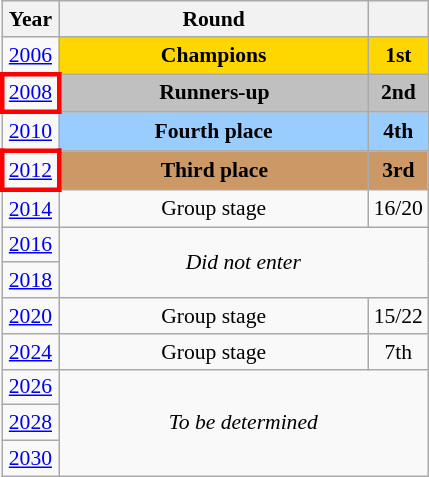<table class="wikitable" style="text-align: center; font-size:90%">
<tr>
<th>Year</th>
<th style="width:200px">Round</th>
<th></th>
</tr>
<tr>
<td><a href='#'>2006</a></td>
<td bgcolor=Gold><strong>Champions</strong></td>
<td bgcolor=Gold><strong>1st</strong></td>
</tr>
<tr>
<td style="border: 3px solid red"><a href='#'>2008</a></td>
<td bgcolor=Silver><strong>Runners-up</strong></td>
<td bgcolor=Silver><strong>2nd</strong></td>
</tr>
<tr>
<td><a href='#'>2010</a></td>
<td bgcolor="9acdff"><strong>Fourth place</strong></td>
<td bgcolor="9acdff"><strong>4th</strong></td>
</tr>
<tr>
<td style="border: 3px solid red"><a href='#'>2012</a></td>
<td bgcolor="cc9966"><strong>Third place</strong></td>
<td bgcolor="cc9966"><strong>3rd</strong></td>
</tr>
<tr>
<td><a href='#'>2014</a></td>
<td>Group stage</td>
<td>16/20</td>
</tr>
<tr>
<td><a href='#'>2016</a></td>
<td colspan="2" rowspan="2"><em>Did not enter</em></td>
</tr>
<tr>
<td><a href='#'>2018</a></td>
</tr>
<tr>
<td><a href='#'>2020</a></td>
<td>Group stage</td>
<td>15/22</td>
</tr>
<tr>
<td><a href='#'>2024</a></td>
<td>Group stage</td>
<td>7th</td>
</tr>
<tr>
<td><a href='#'>2026</a></td>
<td colspan="2" rowspan="3"><em>To be determined</em></td>
</tr>
<tr>
<td><a href='#'>2028</a></td>
</tr>
<tr>
<td><a href='#'>2030</a></td>
</tr>
</table>
